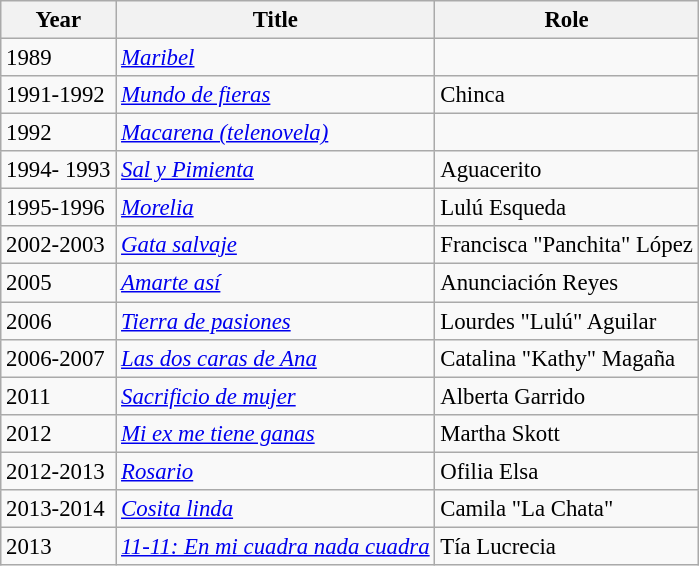<table class="wikitable" style="font-size: 95%;">
<tr>
<th>Year</th>
<th>Title</th>
<th>Role</th>
</tr>
<tr>
<td>1989</td>
<td><em><a href='#'>Maribel</a></em></td>
<td></td>
</tr>
<tr>
<td>1991-1992</td>
<td><em><a href='#'>Mundo de fieras</a></em></td>
<td>Chinca</td>
</tr>
<tr>
<td>1992</td>
<td><em><a href='#'>Macarena (telenovela)</a></em></td>
<td></td>
</tr>
<tr>
<td>1994- 1993</td>
<td><em><a href='#'>Sal y Pimienta</a></em></td>
<td>Aguacerito</td>
</tr>
<tr>
<td>1995-1996</td>
<td><em><a href='#'>Morelia</a></em></td>
<td>Lulú Esqueda</td>
</tr>
<tr>
<td>2002-2003</td>
<td><em><a href='#'>Gata salvaje</a></em></td>
<td>Francisca "Panchita" López</td>
</tr>
<tr>
<td>2005</td>
<td><em><a href='#'>Amarte así</a></em></td>
<td>Anunciación Reyes</td>
</tr>
<tr>
<td>2006</td>
<td><em><a href='#'>Tierra de pasiones</a></em></td>
<td>Lourdes "Lulú" Aguilar</td>
</tr>
<tr>
<td>2006-2007</td>
<td><em><a href='#'>Las dos caras de Ana</a></em></td>
<td>Catalina "Kathy" Magaña</td>
</tr>
<tr>
<td>2011</td>
<td><em><a href='#'>Sacrificio de mujer</a></em></td>
<td>Alberta Garrido</td>
</tr>
<tr>
<td>2012</td>
<td><em><a href='#'>Mi ex me tiene ganas</a></em></td>
<td>Martha Skott</td>
</tr>
<tr>
<td>2012-2013</td>
<td><em><a href='#'>Rosario</a></em></td>
<td>Ofilia Elsa</td>
</tr>
<tr>
<td>2013-2014</td>
<td><em><a href='#'>Cosita linda</a></em></td>
<td>Camila "La Chata"</td>
</tr>
<tr>
<td>2013</td>
<td><em><a href='#'>11-11: En mi cuadra nada cuadra</a></em></td>
<td>Tía Lucrecia</td>
</tr>
</table>
